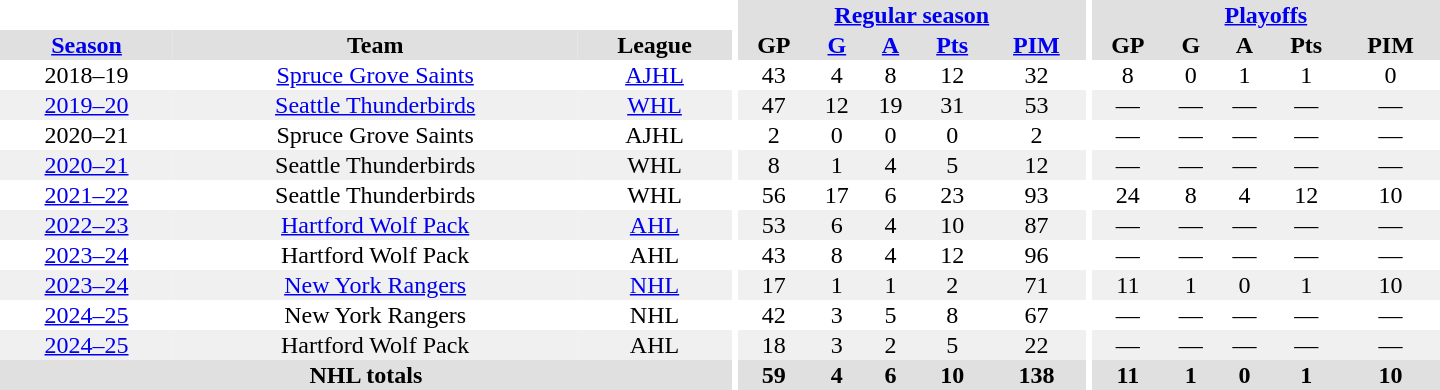<table border="0" cellpadding="1" cellspacing="0" style="text-align:center; width:60em;">
<tr bgcolor="#e0e0e0">
<th colspan="3" bgcolor="#ffffff"></th>
<th rowspan="99" bgcolor="#ffffff"></th>
<th colspan="5"><a href='#'>Regular season</a></th>
<th rowspan="99" bgcolor="#ffffff"></th>
<th colspan="5"><a href='#'>Playoffs</a></th>
</tr>
<tr bgcolor="#e0e0e0">
<th><a href='#'>Season</a></th>
<th>Team</th>
<th>League</th>
<th>GP</th>
<th><a href='#'>G</a></th>
<th><a href='#'>A</a></th>
<th><a href='#'>Pts</a></th>
<th><a href='#'>PIM</a></th>
<th>GP</th>
<th>G</th>
<th>A</th>
<th>Pts</th>
<th>PIM</th>
</tr>
<tr>
<td>2018–19</td>
<td><a href='#'>Spruce Grove Saints</a></td>
<td><a href='#'>AJHL</a></td>
<td>43</td>
<td>4</td>
<td>8</td>
<td>12</td>
<td>32</td>
<td>8</td>
<td>0</td>
<td>1</td>
<td>1</td>
<td>0</td>
</tr>
<tr bgcolor="#f0f0f0">
<td><a href='#'>2019–20</a></td>
<td><a href='#'>Seattle Thunderbirds</a></td>
<td><a href='#'>WHL</a></td>
<td>47</td>
<td>12</td>
<td>19</td>
<td>31</td>
<td>53</td>
<td>—</td>
<td>—</td>
<td>—</td>
<td>—</td>
<td>—</td>
</tr>
<tr>
<td>2020–21</td>
<td>Spruce Grove Saints</td>
<td>AJHL</td>
<td>2</td>
<td>0</td>
<td>0</td>
<td>0</td>
<td>2</td>
<td>—</td>
<td>—</td>
<td>—</td>
<td>—</td>
<td>—</td>
</tr>
<tr bgcolor="#f0f0f0">
<td><a href='#'>2020–21</a></td>
<td>Seattle Thunderbirds</td>
<td>WHL</td>
<td>8</td>
<td>1</td>
<td>4</td>
<td>5</td>
<td>12</td>
<td>—</td>
<td>—</td>
<td>—</td>
<td>—</td>
<td>—</td>
</tr>
<tr>
<td><a href='#'>2021–22</a></td>
<td>Seattle Thunderbirds</td>
<td>WHL</td>
<td>56</td>
<td>17</td>
<td>6</td>
<td>23</td>
<td>93</td>
<td>24</td>
<td>8</td>
<td>4</td>
<td>12</td>
<td>10</td>
</tr>
<tr bgcolor="#f0f0f0">
<td><a href='#'>2022–23</a></td>
<td><a href='#'>Hartford Wolf Pack</a></td>
<td><a href='#'>AHL</a></td>
<td>53</td>
<td>6</td>
<td>4</td>
<td>10</td>
<td>87</td>
<td>—</td>
<td>—</td>
<td>—</td>
<td>—</td>
<td>—</td>
</tr>
<tr>
<td><a href='#'>2023–24</a></td>
<td>Hartford Wolf Pack</td>
<td>AHL</td>
<td>43</td>
<td>8</td>
<td>4</td>
<td>12</td>
<td>96</td>
<td>—</td>
<td>—</td>
<td>—</td>
<td>—</td>
<td>—</td>
</tr>
<tr bgcolor="#f0f0f0">
<td><a href='#'>2023–24</a></td>
<td><a href='#'>New York Rangers</a></td>
<td><a href='#'>NHL</a></td>
<td>17</td>
<td>1</td>
<td>1</td>
<td>2</td>
<td>71</td>
<td>11</td>
<td>1</td>
<td>0</td>
<td>1</td>
<td>10</td>
</tr>
<tr>
<td><a href='#'>2024–25</a></td>
<td>New York Rangers</td>
<td>NHL</td>
<td>42</td>
<td>3</td>
<td>5</td>
<td>8</td>
<td>67</td>
<td>—</td>
<td>—</td>
<td>—</td>
<td>—</td>
<td>—</td>
</tr>
<tr bgcolor="#f0f0f0">
<td><a href='#'>2024–25</a></td>
<td>Hartford Wolf Pack</td>
<td>AHL</td>
<td>18</td>
<td>3</td>
<td>2</td>
<td>5</td>
<td>22</td>
<td>—</td>
<td>—</td>
<td>—</td>
<td>—</td>
<td>—</td>
</tr>
<tr bgcolor="#e0e0e0">
<th colspan="3">NHL totals</th>
<th>59</th>
<th>4</th>
<th>6</th>
<th>10</th>
<th>138</th>
<th>11</th>
<th>1</th>
<th>0</th>
<th>1</th>
<th>10</th>
</tr>
</table>
